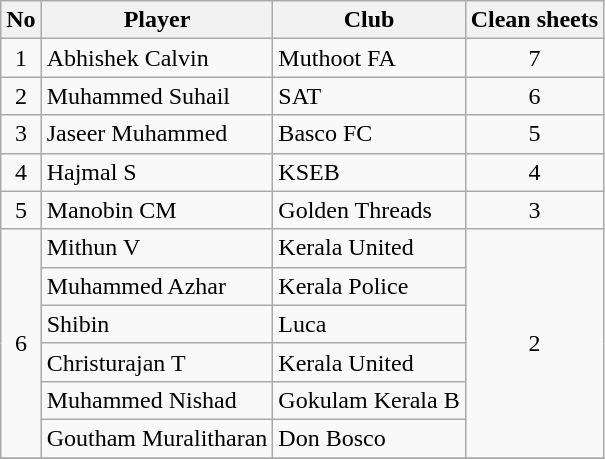<table class="wikitable" style="text-align:center">
<tr>
<th>No</th>
<th>Player</th>
<th>Club</th>
<th>Clean sheets</th>
</tr>
<tr>
<td rowspan="1">1</td>
<td align="left"> Abhishek Calvin</td>
<td align="left">Muthoot FA</td>
<td rowspan="1">7</td>
</tr>
<tr>
<td rowspan="1">2</td>
<td align="left"> Muhammed Suhail</td>
<td align="left">SAT</td>
<td rowspan="1">6</td>
</tr>
<tr>
<td rowspan="1">3</td>
<td align="left"> Jaseer Muhammed</td>
<td align="left">Basco FC</td>
<td rowspan="1">5</td>
</tr>
<tr>
<td rowspan="1">4</td>
<td align="left"> Hajmal S</td>
<td align="left">KSEB</td>
<td rowspan="1">4</td>
</tr>
<tr>
<td rowspan="1">5</td>
<td align="left"> Manobin CM</td>
<td align="left">Golden Threads</td>
<td rowspan="1">3</td>
</tr>
<tr>
<td rowspan="6">6</td>
<td align="left"> Mithun V</td>
<td align="left">Kerala United</td>
<td rowspan="6">2</td>
</tr>
<tr>
<td align="left"> Muhammed Azhar</td>
<td align="left">Kerala Police</td>
</tr>
<tr>
<td align="left"> Shibin</td>
<td align="left">Luca</td>
</tr>
<tr>
<td align="left"> Christurajan T</td>
<td align="left">Kerala United</td>
</tr>
<tr>
<td align="left"> Muhammed Nishad</td>
<td align="left">Gokulam Kerala B</td>
</tr>
<tr>
<td align="left"> Goutham Muralitharan</td>
<td align="left">Don Bosco</td>
</tr>
<tr>
</tr>
</table>
